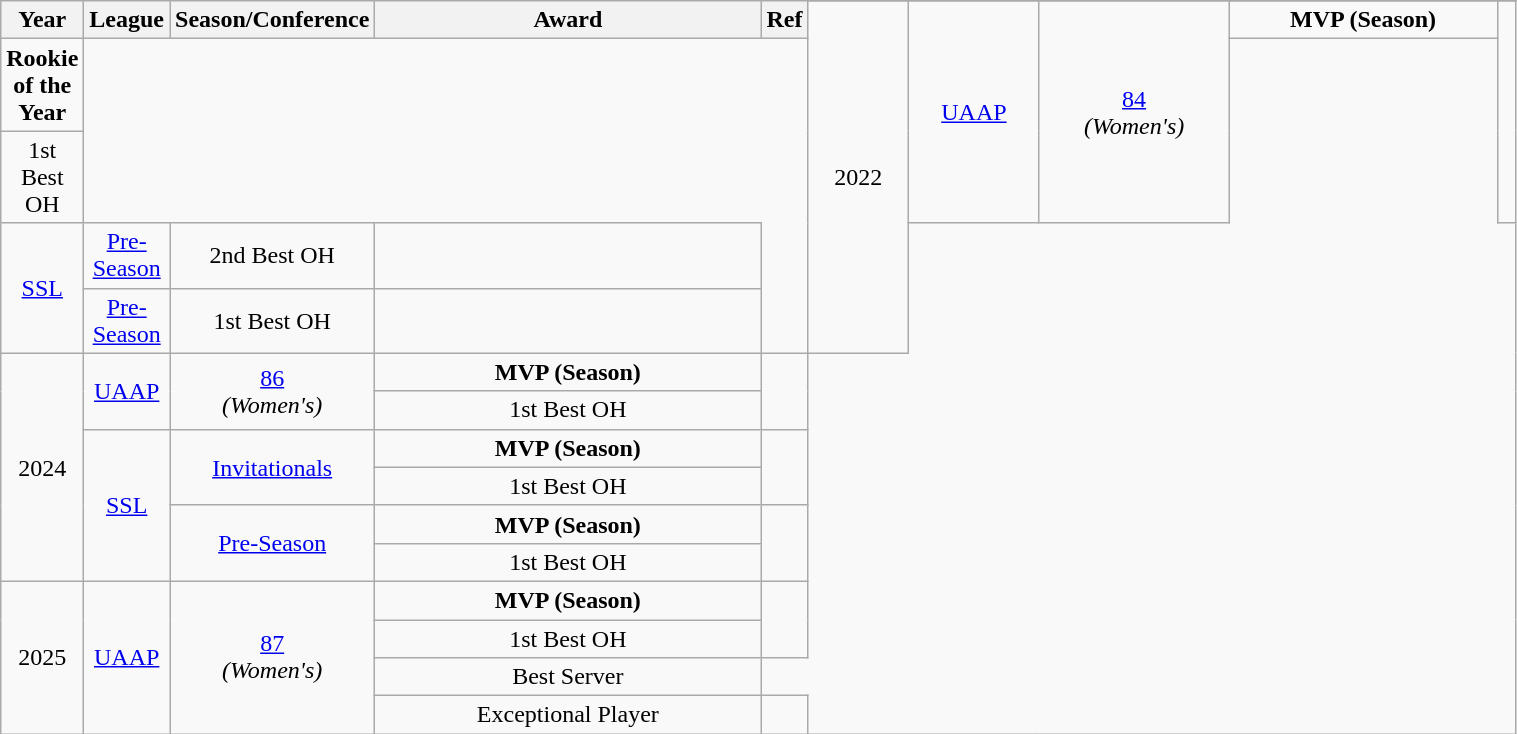<table class="wikitable sortable" style="text-align:center" width="80%">
<tr>
<th style="width:5px;" rowspan="2">Year</th>
<th style="width:5px;" rowspan="2">League</th>
<th style="width:10px;" rowspan="2">Season/Conference</th>
<th style="width:250px;" rowspan="2">Award</th>
<th style="width:5px;" rowspan="2">Ref</th>
</tr>
<tr>
<td rowspan="5">2022</td>
<td rowspan="3"><a href='#'>UAAP</a></td>
<td rowspan="3"><a href='#'>84</a><br><em>(Women's)</em></td>
<td><strong>MVP (Season)</strong></td>
<td rowspan="3"></td>
</tr>
<tr>
<td><strong>Rookie of the Year</strong></td>
</tr>
<tr>
<td>1st Best OH</td>
</tr>
<tr>
<td rowspan=2><a href='#'>SSL</a></td>
<td><a href='#'>Pre-Season</a></td>
<td>2nd Best OH</td>
<td></td>
</tr>
<tr>
<td><a href='#'>Pre-Season</a></td>
<td>1st Best OH</td>
<td></td>
</tr>
<tr>
<td rowspan="6">2024</td>
<td rowspan="2"><a href='#'>UAAP</a></td>
<td rowspan="2"><a href='#'>86</a><br><em>(Women's)</em></td>
<td rowspan="1"><strong>MVP (Season)</strong></td>
<td rowspan=2></td>
</tr>
<tr>
<td>1st Best OH</td>
</tr>
<tr>
<td rowspan="4"><a href='#'>SSL</a></td>
<td rowspan="2"><a href='#'>Invitationals</a></td>
<td rowspan="1"><strong>MVP (Season)</strong></td>
<td rowspan=2></td>
</tr>
<tr>
<td>1st Best OH</td>
</tr>
<tr>
<td rowspan="2"><a href='#'>Pre-Season</a></td>
<td rowspan="1"><strong>MVP (Season)</strong></td>
<td rowspan=2></td>
</tr>
<tr>
<td>1st Best OH</td>
</tr>
<tr>
<td rowspan="6">2025</td>
<td rowspan="4"><a href='#'>UAAP</a></td>
<td rowspan="4"><a href='#'>87</a><br><em>(Women's)</em></td>
<td rowspan="1"><strong>MVP (Season)</strong></td>
<td rowspan=2></td>
</tr>
<tr>
<td>1st Best OH</td>
</tr>
<tr>
<td>Best Server</td>
</tr>
<tr>
<td>Exceptional Player</td>
<td rowspan=2></td>
</tr>
</table>
